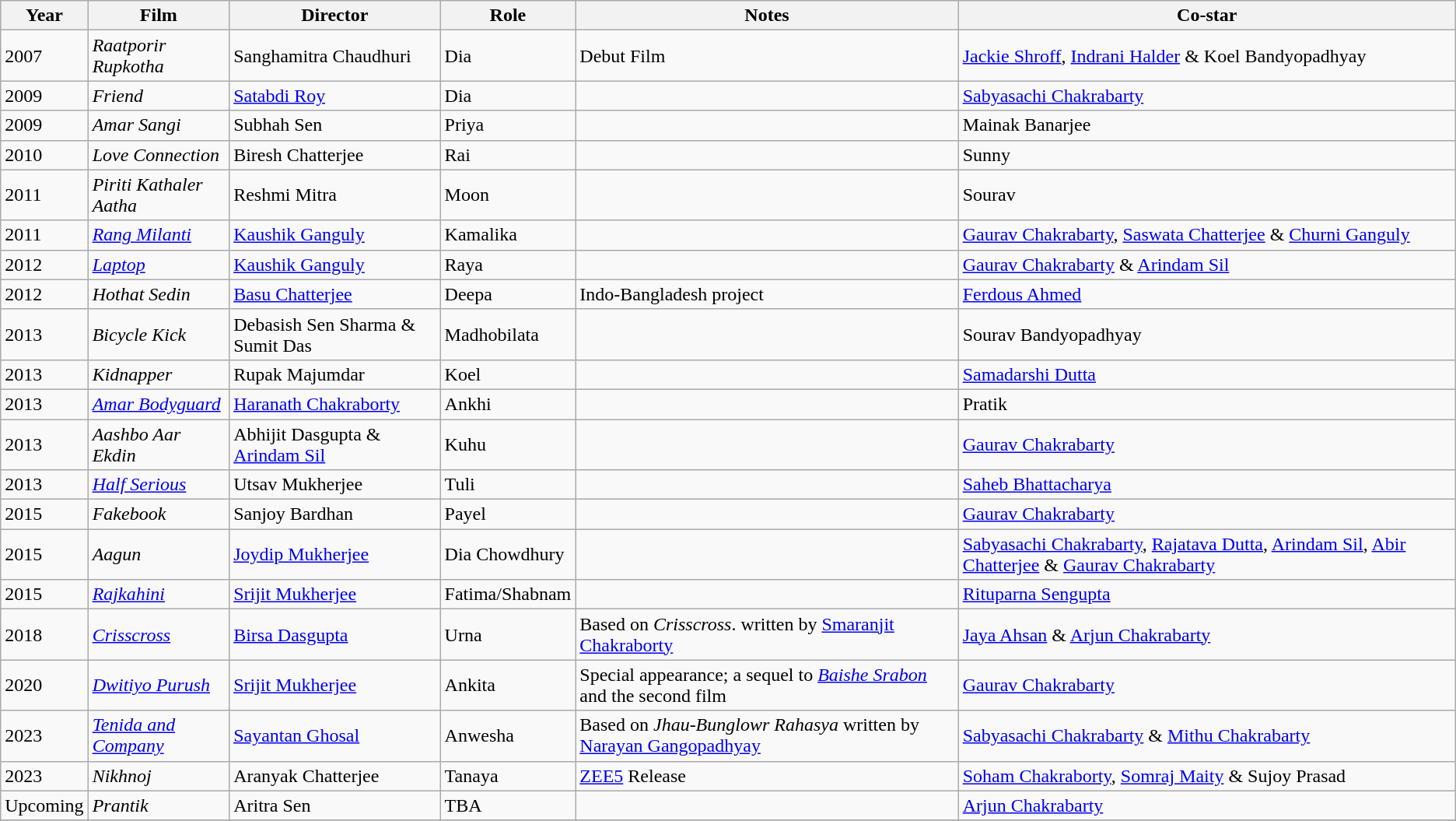<table class="wikitable sortable">
<tr>
<th>Year</th>
<th>Film</th>
<th>Director</th>
<th>Role</th>
<th>Notes</th>
<th>Co-star</th>
</tr>
<tr>
<td>2007</td>
<td><em>Raatporir Rupkotha</em></td>
<td>Sanghamitra Chaudhuri</td>
<td>Dia</td>
<td>Debut Film</td>
<td><a href='#'>Jackie Shroff</a>, <a href='#'>Indrani Halder</a> & Koel Bandyopadhyay</td>
</tr>
<tr>
<td>2009</td>
<td><em>Friend</em></td>
<td><a href='#'>Satabdi Roy</a></td>
<td>Dia</td>
<td></td>
<td><a href='#'>Sabyasachi Chakrabarty</a></td>
</tr>
<tr>
<td>2009</td>
<td><em>Amar Sangi</em></td>
<td>Subhah Sen</td>
<td>Priya</td>
<td></td>
<td>Mainak Banarjee</td>
</tr>
<tr>
<td>2010</td>
<td><em>Love Connection</em></td>
<td>Biresh Chatterjee</td>
<td>Rai</td>
<td></td>
<td>Sunny</td>
</tr>
<tr>
<td>2011</td>
<td><em>Piriti Kathaler Aatha</em></td>
<td>Reshmi Mitra</td>
<td>Moon</td>
<td></td>
<td>Sourav</td>
</tr>
<tr>
<td>2011</td>
<td><em><a href='#'>Rang Milanti</a></em></td>
<td><a href='#'>Kaushik Ganguly</a></td>
<td>Kamalika</td>
<td></td>
<td><a href='#'>Gaurav Chakrabarty</a>, <a href='#'>Saswata Chatterjee</a> & <a href='#'>Churni Ganguly</a></td>
</tr>
<tr>
<td>2012</td>
<td><em><a href='#'>Laptop</a></em></td>
<td><a href='#'>Kaushik Ganguly</a></td>
<td>Raya</td>
<td></td>
<td><a href='#'>Gaurav Chakrabarty</a> & <a href='#'>Arindam Sil</a></td>
</tr>
<tr>
<td>2012</td>
<td><em>Hothat Sedin</em></td>
<td><a href='#'>Basu Chatterjee</a></td>
<td>Deepa</td>
<td>Indo-Bangladesh project</td>
<td><a href='#'>Ferdous Ahmed</a></td>
</tr>
<tr>
<td>2013</td>
<td><em>Bicycle Kick</em></td>
<td>Debasish Sen Sharma & Sumit Das</td>
<td>Madhobilata</td>
<td></td>
<td>Sourav Bandyopadhyay</td>
</tr>
<tr>
<td>2013</td>
<td><em>Kidnapper</em></td>
<td>Rupak Majumdar</td>
<td>Koel</td>
<td></td>
<td><a href='#'>Samadarshi Dutta</a></td>
</tr>
<tr>
<td>2013</td>
<td><em><a href='#'>Amar Bodyguard</a></em></td>
<td><a href='#'>Haranath Chakraborty</a></td>
<td>Ankhi</td>
<td></td>
<td>Pratik</td>
</tr>
<tr>
<td>2013</td>
<td><em>Aashbo Aar Ekdin</em></td>
<td>Abhijit Dasgupta & <a href='#'>Arindam Sil</a></td>
<td>Kuhu</td>
<td></td>
<td><a href='#'>Gaurav Chakrabarty</a></td>
</tr>
<tr>
<td>2013</td>
<td><em><a href='#'>Half Serious</a></em></td>
<td>Utsav Mukherjee</td>
<td>Tuli</td>
<td></td>
<td><a href='#'>Saheb Bhattacharya</a></td>
</tr>
<tr>
<td>2015</td>
<td><em>Fakebook</em></td>
<td>Sanjoy Bardhan</td>
<td>Payel</td>
<td></td>
<td><a href='#'>Gaurav Chakrabarty</a></td>
</tr>
<tr>
<td>2015</td>
<td><em>Aagun</em></td>
<td><a href='#'>Joydip Mukherjee</a></td>
<td>Dia Chowdhury</td>
<td></td>
<td><a href='#'>Sabyasachi Chakrabarty</a>, <a href='#'>Rajatava Dutta</a>, <a href='#'>Arindam Sil</a>, <a href='#'>Abir Chatterjee</a> & <a href='#'>Gaurav Chakrabarty</a></td>
</tr>
<tr>
<td>2015</td>
<td><em><a href='#'>Rajkahini</a></em></td>
<td><a href='#'>Srijit Mukherjee</a></td>
<td>Fatima/Shabnam</td>
<td></td>
<td><a href='#'>Rituparna Sengupta</a></td>
</tr>
<tr>
<td>2018</td>
<td><em><a href='#'>Crisscross</a></em></td>
<td><a href='#'>Birsa Dasgupta</a></td>
<td>Urna</td>
<td>Based on <em>Crisscross</em>. written by <a href='#'>Smaranjit Chakraborty</a></td>
<td><a href='#'>Jaya Ahsan</a> & <a href='#'>Arjun Chakrabarty</a></td>
</tr>
<tr>
<td>2020</td>
<td><em><a href='#'>Dwitiyo Purush</a></em></td>
<td><a href='#'>Srijit Mukherjee</a></td>
<td>Ankita</td>
<td>Special appearance; a sequel to <em><a href='#'>Baishe Srabon</a></em> and the second film</td>
<td><a href='#'>Gaurav Chakrabarty</a></td>
</tr>
<tr>
<td>2023</td>
<td><em><a href='#'>Tenida and Company</a></em></td>
<td><a href='#'>Sayantan Ghosal</a></td>
<td>Anwesha</td>
<td>Based on <em>Jhau-Bunglowr Rahasya</em> written by <a href='#'>Narayan Gangopadhyay</a></td>
<td><a href='#'>Sabyasachi Chakrabarty</a> & <a href='#'>Mithu Chakrabarty</a></td>
</tr>
<tr>
<td>2023</td>
<td><em>Nikhnoj</em></td>
<td>Aranyak Chatterjee</td>
<td>Tanaya</td>
<td><a href='#'>ZEE5</a> Release</td>
<td><a href='#'>Soham Chakraborty</a>, <a href='#'>Somraj Maity</a> & Sujoy Prasad</td>
</tr>
<tr>
<td>Upcoming</td>
<td><em>Prantik</em></td>
<td>Aritra Sen</td>
<td>TBA</td>
<td></td>
<td><a href='#'>Arjun Chakrabarty</a></td>
</tr>
<tr>
</tr>
</table>
